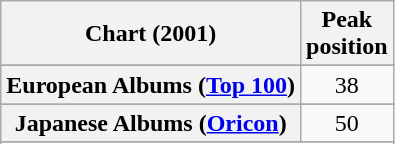<table class="wikitable sortable plainrowheaders" style="text-align:center">
<tr>
<th scope="col">Chart (2001)</th>
<th scope="col">Peak<br>position</th>
</tr>
<tr>
</tr>
<tr>
</tr>
<tr>
</tr>
<tr>
</tr>
<tr>
</tr>
<tr>
<th scope="row">European Albums (<a href='#'>Top 100</a>)</th>
<td>38</td>
</tr>
<tr>
</tr>
<tr>
</tr>
<tr>
</tr>
<tr>
</tr>
<tr>
<th scope="row">Japanese Albums (<a href='#'>Oricon</a>)</th>
<td>50</td>
</tr>
<tr>
</tr>
<tr>
</tr>
<tr>
</tr>
</table>
